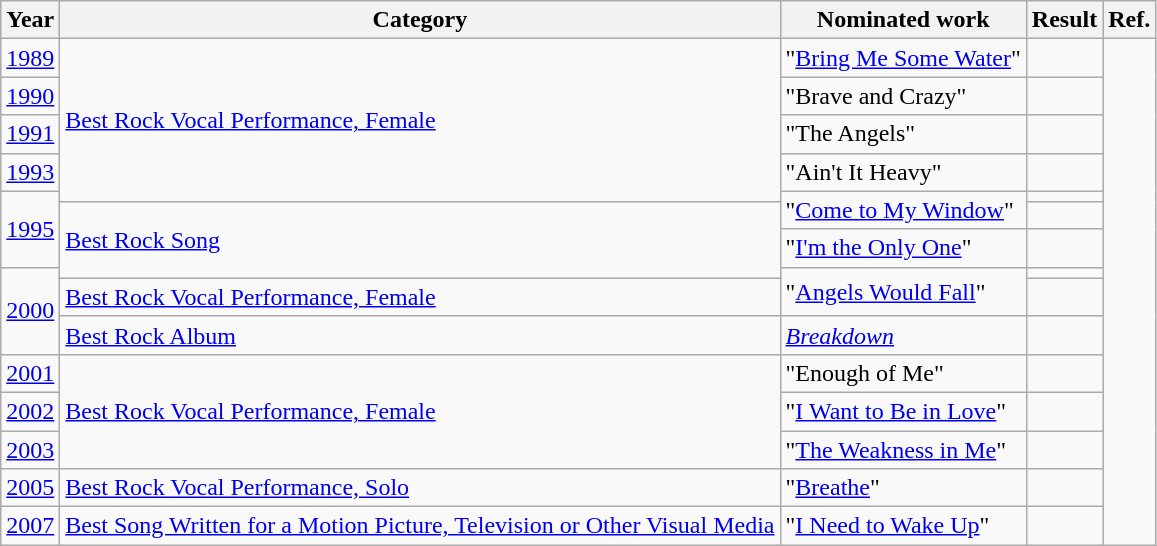<table class="wikitable">
<tr>
<th>Year</th>
<th>Category</th>
<th>Nominated work</th>
<th>Result</th>
<th>Ref.</th>
</tr>
<tr>
<td><a href='#'>1989</a></td>
<td rowspan="5"><a href='#'>Best Rock Vocal Performance, Female</a></td>
<td>"<a href='#'>Bring Me Some Water</a>"</td>
<td></td>
<td align="center" rowspan="15"></td>
</tr>
<tr>
<td><a href='#'>1990</a></td>
<td>"Brave and Crazy"</td>
<td></td>
</tr>
<tr>
<td><a href='#'>1991</a></td>
<td>"The Angels"</td>
<td></td>
</tr>
<tr>
<td><a href='#'>1993</a></td>
<td>"Ain't It Heavy"</td>
<td></td>
</tr>
<tr>
<td rowspan="3"><a href='#'>1995</a></td>
<td rowspan="2">"<a href='#'>Come to My Window</a>"</td>
<td></td>
</tr>
<tr>
<td rowspan="3"><a href='#'>Best Rock Song</a></td>
<td></td>
</tr>
<tr>
<td>"<a href='#'>I'm the Only One</a>"</td>
<td></td>
</tr>
<tr>
<td rowspan="3"><a href='#'>2000</a></td>
<td rowspan="2">"<a href='#'>Angels Would Fall</a>"</td>
<td></td>
</tr>
<tr>
<td><a href='#'>Best Rock Vocal Performance, Female</a></td>
<td></td>
</tr>
<tr>
<td><a href='#'>Best Rock Album</a></td>
<td><em><a href='#'>Breakdown</a></em></td>
<td></td>
</tr>
<tr>
<td><a href='#'>2001</a></td>
<td rowspan="3"><a href='#'>Best Rock Vocal Performance, Female</a></td>
<td>"Enough of Me"</td>
<td></td>
</tr>
<tr>
<td><a href='#'>2002</a></td>
<td>"<a href='#'>I Want to Be in Love</a>"</td>
<td></td>
</tr>
<tr>
<td><a href='#'>2003</a></td>
<td>"<a href='#'>The Weakness in Me</a>"</td>
<td></td>
</tr>
<tr>
<td><a href='#'>2005</a></td>
<td><a href='#'>Best Rock Vocal Performance, Solo</a></td>
<td>"<a href='#'>Breathe</a>"</td>
<td></td>
</tr>
<tr>
<td><a href='#'>2007</a></td>
<td><a href='#'>Best Song Written for a Motion Picture, Television or Other Visual Media</a></td>
<td>"<a href='#'>I Need to Wake Up</a>"</td>
<td></td>
</tr>
</table>
